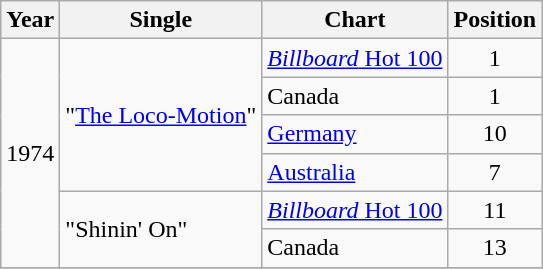<table class="wikitable">
<tr>
<th>Year</th>
<th>Single</th>
<th>Chart</th>
<th>Position</th>
</tr>
<tr>
<td rowspan="6">1974</td>
<td rowspan="4">"<a href='#'>The Loco-Motion</a>"</td>
<td><a href='#'><em>Billboard</em> Hot 100</a></td>
<td align="center">1</td>
</tr>
<tr>
<td>Canada</td>
<td align="center">1</td>
</tr>
<tr>
<td><a href='#'>Germany</a></td>
<td align="center">10</td>
</tr>
<tr>
<td><a href='#'>Australia</a></td>
<td align="center">7</td>
</tr>
<tr>
<td rowspan="2">"Shinin' On"</td>
<td><a href='#'><em>Billboard</em> Hot 100</a></td>
<td align="center">11</td>
</tr>
<tr>
<td>Canada</td>
<td align="center">13</td>
</tr>
<tr>
</tr>
</table>
